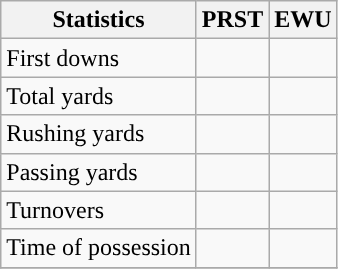<table class="wikitable" style="float: left;">
<tr>
<th>Statistics</th>
<th>PRST</th>
<th>EWU</th>
</tr>
<tr>
<td>First downs</td>
<td></td>
<td></td>
</tr>
<tr>
<td>Total yards</td>
<td></td>
<td></td>
</tr>
<tr>
<td>Rushing yards</td>
<td></td>
<td></td>
</tr>
<tr>
<td>Passing yards</td>
<td></td>
<td></td>
</tr>
<tr>
<td>Turnovers</td>
<td></td>
<td></td>
</tr>
<tr>
<td>Time of possession</td>
<td></td>
<td></td>
</tr>
<tr>
</tr>
</table>
